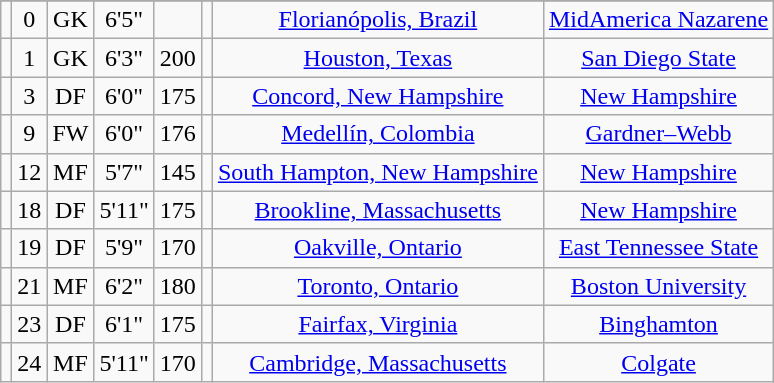<table class="wikitable sortable" border="1" style="text-align: center;">
<tr align=center>
</tr>
<tr>
<td></td>
<td>0</td>
<td>GK</td>
<td>6'5"</td>
<td></td>
<td></td>
<td><a href='#'>Florianópolis, Brazil</a></td>
<td><a href='#'>MidAmerica Nazarene</a></td>
</tr>
<tr>
<td></td>
<td>1</td>
<td>GK</td>
<td>6'3"</td>
<td>200</td>
<td></td>
<td><a href='#'>Houston, Texas</a></td>
<td><a href='#'>San Diego State</a></td>
</tr>
<tr>
<td></td>
<td>3</td>
<td>DF</td>
<td>6'0"</td>
<td>175</td>
<td></td>
<td><a href='#'>Concord, New Hampshire</a></td>
<td><a href='#'>New Hampshire</a></td>
</tr>
<tr>
<td></td>
<td>9</td>
<td>FW</td>
<td>6'0"</td>
<td>176</td>
<td></td>
<td><a href='#'>Medellín, Colombia</a></td>
<td><a href='#'>Gardner–Webb</a></td>
</tr>
<tr>
<td></td>
<td>12</td>
<td>MF</td>
<td>5'7"</td>
<td>145</td>
<td></td>
<td><a href='#'>South Hampton, New Hampshire</a></td>
<td><a href='#'>New Hampshire</a></td>
</tr>
<tr>
<td></td>
<td>18</td>
<td>DF</td>
<td>5'11"</td>
<td>175</td>
<td></td>
<td><a href='#'>Brookline, Massachusetts</a></td>
<td><a href='#'>New Hampshire</a></td>
</tr>
<tr>
<td></td>
<td>19</td>
<td>DF</td>
<td>5'9"</td>
<td>170</td>
<td></td>
<td><a href='#'>Oakville, Ontario</a></td>
<td><a href='#'>East Tennessee State</a></td>
</tr>
<tr>
<td></td>
<td>21</td>
<td>MF</td>
<td>6'2"</td>
<td>180</td>
<td></td>
<td><a href='#'>Toronto, Ontario</a></td>
<td><a href='#'>Boston University</a></td>
</tr>
<tr>
<td></td>
<td>23</td>
<td>DF</td>
<td>6'1"</td>
<td>175</td>
<td></td>
<td><a href='#'>Fairfax, Virginia</a></td>
<td><a href='#'>Binghamton</a></td>
</tr>
<tr>
<td></td>
<td>24</td>
<td>MF</td>
<td>5'11"</td>
<td>170</td>
<td></td>
<td><a href='#'>Cambridge, Massachusetts</a></td>
<td><a href='#'>Colgate</a></td>
</tr>
</table>
